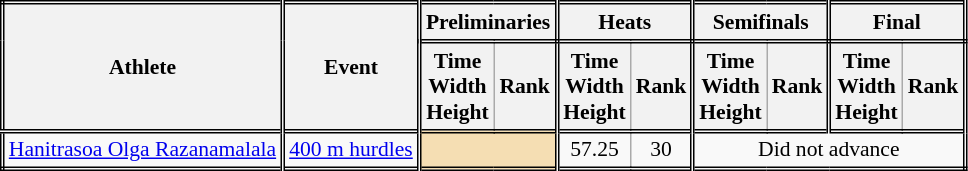<table class=wikitable style="font-size:90%; border: double;">
<tr>
<th rowspan="2" style="border-right:double">Athlete</th>
<th rowspan="2" style="border-right:double">Event</th>
<th colspan="2" style="border-right:double; border-bottom:double;">Preliminaries</th>
<th colspan="2" style="border-right:double; border-bottom:double;">Heats</th>
<th colspan="2" style="border-right:double; border-bottom:double;">Semifinals</th>
<th colspan="2" style="border-right:double; border-bottom:double;">Final</th>
</tr>
<tr>
<th>Time<br>Width<br>Height</th>
<th style="border-right:double">Rank</th>
<th>Time<br>Width<br>Height</th>
<th style="border-right:double">Rank</th>
<th>Time<br>Width<br>Height</th>
<th style="border-right:double">Rank</th>
<th>Time<br>Width<br>Height</th>
<th style="border-right:double">Rank</th>
</tr>
<tr style="border-top: double;">
<td style="border-right:double"><a href='#'>Hanitrasoa Olga Razanamalala</a></td>
<td style="border-right:double"><a href='#'>400 m hurdles</a></td>
<td style="border-right:double" colspan= 2 bgcolor="wheat"></td>
<td align=center>57.25</td>
<td style="border-right:double" align=center>30</td>
<td colspan=4 align=center>Did not advance</td>
</tr>
</table>
